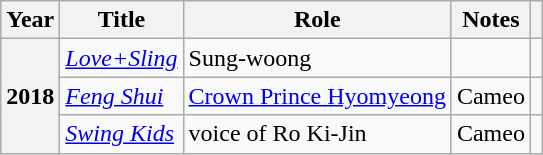<table class="wikitable sortable plainrowheaders">
<tr>
<th scope="col">Year</th>
<th scope="col">Title</th>
<th scope="col">Role</th>
<th scope="col">Notes</th>
<th scope="col" class="unsortable"></th>
</tr>
<tr>
<th scope="row" rowspan="3">2018</th>
<td><em><a href='#'>Love+Sling</a></em></td>
<td>Sung-woong</td>
<td></td>
<td style="text-align:center"></td>
</tr>
<tr>
<td><em><a href='#'>Feng Shui</a></em></td>
<td><a href='#'>Crown Prince Hyomyeong</a></td>
<td>Cameo</td>
<td style="text-align:center"></td>
</tr>
<tr>
<td><em><a href='#'>Swing Kids</a></em></td>
<td>voice of Ro Ki-Jin</td>
<td>Cameo</td>
<td style="text-align:center"></td>
</tr>
</table>
